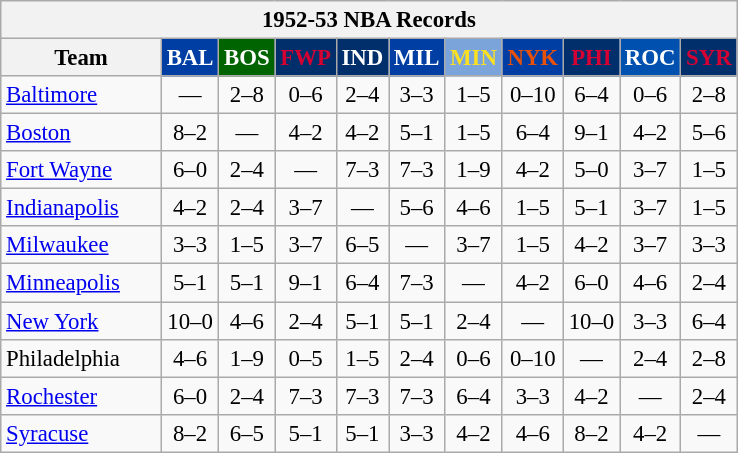<table class="wikitable" style="font-size:95%; text-align:center;">
<tr>
<th colspan=11>1952-53 NBA Records</th>
</tr>
<tr>
<th width=100>Team</th>
<th style="background:#003EA4;color:#FFFFFF;width=35">BAL</th>
<th style="background:#006400;color:#FFFFFF;width=35">BOS</th>
<th style="background:#012F6B;color:#D40032;width=35">FWP</th>
<th style="background:#012F6B;color:#FFFFFF;width=35">IND</th>
<th style="background:#003EA4;color:#FFFFFF;width=35">MIL</th>
<th style="background:#7BA4DB;color:#FBE122;width=35">MIN</th>
<th style="background:#003EA4;color:#E85109;width=35">NYK</th>
<th style="background:#012F6B;color:#D50033;width=35">PHI</th>
<th style="background:#0050B0;color:#FFFFFF;width=35">ROC</th>
<th style="background:#012F6B;color:#D50033;width=35">SYR</th>
</tr>
<tr>
<td style="text-align:left;"><a href='#'>Baltimore</a></td>
<td>—</td>
<td>2–8</td>
<td>0–6</td>
<td>2–4</td>
<td>3–3</td>
<td>1–5</td>
<td>0–10</td>
<td>6–4</td>
<td>0–6</td>
<td>2–8</td>
</tr>
<tr>
<td style="text-align:left;"><a href='#'>Boston</a></td>
<td>8–2</td>
<td>—</td>
<td>4–2</td>
<td>4–2</td>
<td>5–1</td>
<td>1–5</td>
<td>6–4</td>
<td>9–1</td>
<td>4–2</td>
<td>5–6</td>
</tr>
<tr>
<td style="text-align:left;"><a href='#'>Fort Wayne</a></td>
<td>6–0</td>
<td>2–4</td>
<td>—</td>
<td>7–3</td>
<td>7–3</td>
<td>1–9</td>
<td>4–2</td>
<td>5–0</td>
<td>3–7</td>
<td>1–5</td>
</tr>
<tr>
<td style="text-align:left;"><a href='#'>Indianapolis</a></td>
<td>4–2</td>
<td>2–4</td>
<td>3–7</td>
<td>—</td>
<td>5–6</td>
<td>4–6</td>
<td>1–5</td>
<td>5–1</td>
<td>3–7</td>
<td>1–5</td>
</tr>
<tr>
<td style="text-align:left;"><a href='#'>Milwaukee</a></td>
<td>3–3</td>
<td>1–5</td>
<td>3–7</td>
<td>6–5</td>
<td>—</td>
<td>3–7</td>
<td>1–5</td>
<td>4–2</td>
<td>3–7</td>
<td>3–3</td>
</tr>
<tr>
<td style="text-align:left;"><a href='#'>Minneapolis</a></td>
<td>5–1</td>
<td>5–1</td>
<td>9–1</td>
<td>6–4</td>
<td>7–3</td>
<td>—</td>
<td>4–2</td>
<td>6–0</td>
<td>4–6</td>
<td>2–4</td>
</tr>
<tr>
<td style="text-align:left;"><a href='#'>New York</a></td>
<td>10–0</td>
<td>4–6</td>
<td>2–4</td>
<td>5–1</td>
<td>5–1</td>
<td>2–4</td>
<td>—</td>
<td>10–0</td>
<td>3–3</td>
<td>6–4</td>
</tr>
<tr>
<td style="text-align:left;">Philadelphia</td>
<td>4–6</td>
<td>1–9</td>
<td>0–5</td>
<td>1–5</td>
<td>2–4</td>
<td>0–6</td>
<td>0–10</td>
<td>—</td>
<td>2–4</td>
<td>2–8</td>
</tr>
<tr>
<td style="text-align:left;"><a href='#'>Rochester</a></td>
<td>6–0</td>
<td>2–4</td>
<td>7–3</td>
<td>7–3</td>
<td>7–3</td>
<td>6–4</td>
<td>3–3</td>
<td>4–2</td>
<td>—</td>
<td>2–4</td>
</tr>
<tr>
<td style="text-align:left;"><a href='#'>Syracuse</a></td>
<td>8–2</td>
<td>6–5</td>
<td>5–1</td>
<td>5–1</td>
<td>3–3</td>
<td>4–2</td>
<td>4–6</td>
<td>8–2</td>
<td>4–2</td>
<td>—</td>
</tr>
</table>
